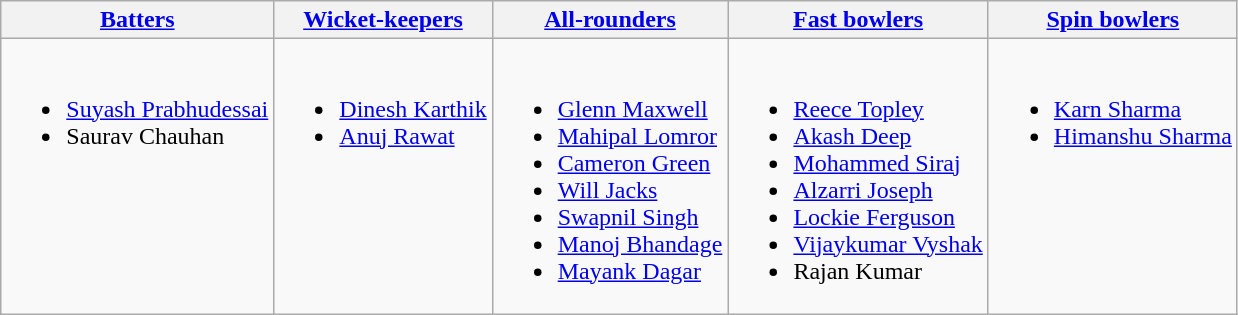<table class="wikitable">
<tr>
<th><a href='#'>Batters</a></th>
<th><a href='#'>Wicket-keepers</a></th>
<th><a href='#'>All-rounders</a></th>
<th><a href='#'>Fast bowlers</a></th>
<th><a href='#'>Spin bowlers</a></th>
</tr>
<tr>
<td valign="top"><br><ul><li><a href='#'>Suyash Prabhudessai</a></li><li>Saurav Chauhan</li></ul></td>
<td valign="top"><br><ul><li><a href='#'>Dinesh Karthik</a></li><li><a href='#'>Anuj Rawat</a></li></ul></td>
<td valign="top"><br><ul><li><a href='#'>Glenn Maxwell</a></li><li><a href='#'>Mahipal Lomror</a></li><li><a href='#'>Cameron Green</a></li><li><a href='#'>Will Jacks</a></li><li><a href='#'>Swapnil Singh</a></li><li><a href='#'>Manoj Bhandage</a></li><li><a href='#'>Mayank Dagar</a></li></ul></td>
<td valign="top"><br><ul><li><a href='#'>Reece Topley</a></li><li><a href='#'>Akash Deep</a></li><li><a href='#'>Mohammed Siraj</a></li><li><a href='#'>Alzarri Joseph</a></li><li><a href='#'>Lockie Ferguson</a></li><li><a href='#'>Vijaykumar Vyshak</a></li><li>Rajan Kumar</li></ul></td>
<td valign="top"><br><ul><li><a href='#'>Karn Sharma</a></li><li><a href='#'>Himanshu Sharma</a></li></ul></td>
</tr>
</table>
